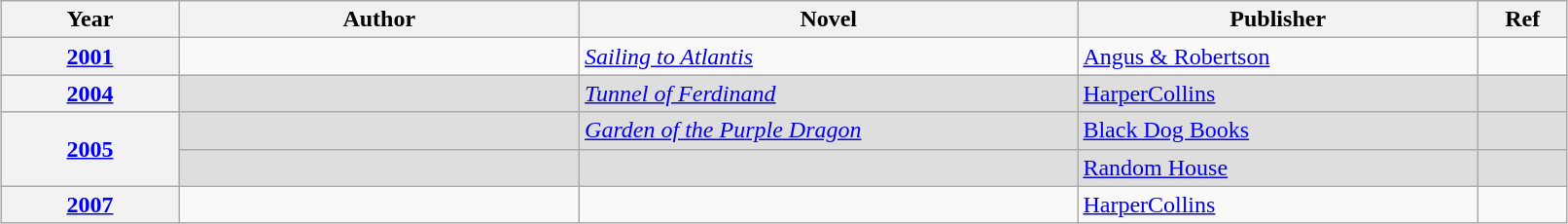<table class="sortable wikitable" style="width:85%; margin:1em auto 1em auto;">
<tr>
<th style="width:10%;">Year</th>
<th style="width:22.5%;">Author</th>
<th style="width:28%;">Novel</th>
<th style="width:22.5%;">Publisher</th>
<th style="width:5%;" class="unsortable">Ref</th>
</tr>
<tr>
<th style="text-align:center;"><a href='#'>2001</a></th>
<td></td>
<td><em><a href='#'>Sailing to Atlantis</a></em></td>
<td><a href='#'>Angus & Robertson</a></td>
<td></td>
</tr>
<tr style="background:#dfdede;">
<th style="text-align:center;"><a href='#'>2004</a></th>
<td></td>
<td><em><a href='#'>Tunnel of Ferdinand</a></em></td>
<td><a href='#'>HarperCollins</a></td>
<td></td>
</tr>
<tr style="background:#dfdede;">
<th rowspan="2" style="text-align:center;"><a href='#'>2005</a></th>
<td></td>
<td><em><a href='#'>Garden of the Purple Dragon</a></em></td>
<td><a href='#'>Black Dog Books</a></td>
<td></td>
</tr>
<tr style="background:#dfdede;">
<td></td>
<td></td>
<td><a href='#'>Random House</a></td>
<td></td>
</tr>
<tr>
<th style="text-align:center;"><a href='#'>2007</a></th>
<td></td>
<td></td>
<td><a href='#'>HarperCollins</a></td>
<td></td>
</tr>
</table>
